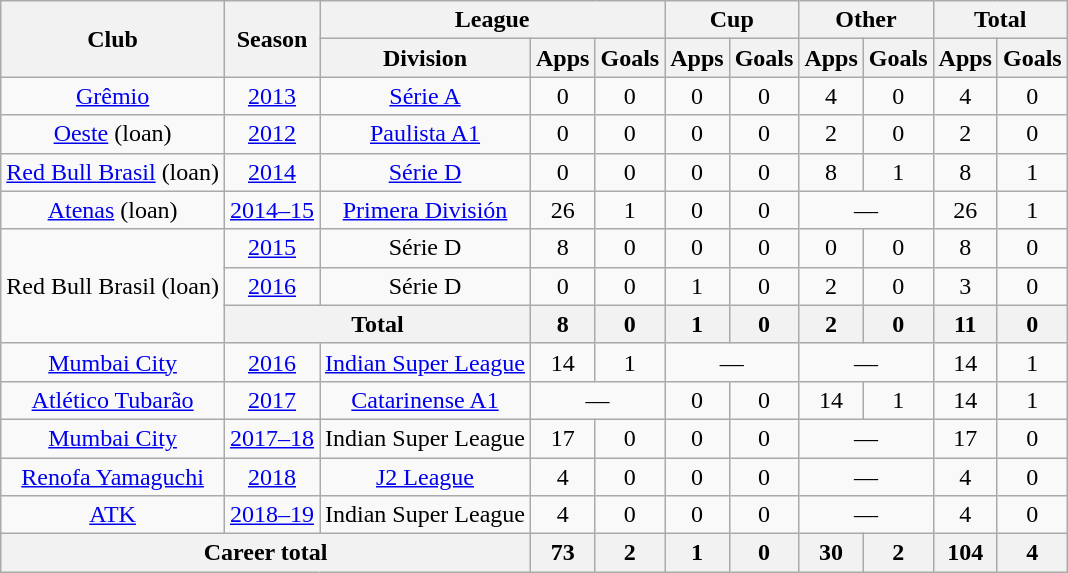<table class="wikitable" style="text-align: center;">
<tr>
<th rowspan="2">Club</th>
<th rowspan="2">Season</th>
<th colspan="3">League</th>
<th colspan="2">Cup</th>
<th colspan="2">Other</th>
<th colspan="2">Total</th>
</tr>
<tr>
<th>Division</th>
<th>Apps</th>
<th>Goals</th>
<th>Apps</th>
<th>Goals</th>
<th>Apps</th>
<th>Goals</th>
<th>Apps</th>
<th>Goals</th>
</tr>
<tr>
<td rowspan="1"><a href='#'>Grêmio</a></td>
<td><a href='#'>2013</a></td>
<td><a href='#'>Série A</a></td>
<td>0</td>
<td>0</td>
<td>0</td>
<td>0</td>
<td>4</td>
<td>0</td>
<td>4</td>
<td>0</td>
</tr>
<tr>
<td rowspan="1"><a href='#'>Oeste</a> (loan)</td>
<td><a href='#'>2012</a></td>
<td><a href='#'>Paulista A1</a></td>
<td>0</td>
<td>0</td>
<td>0</td>
<td>0</td>
<td>2</td>
<td>0</td>
<td>2</td>
<td>0</td>
</tr>
<tr>
<td rowspan="1"><a href='#'>Red Bull Brasil</a> (loan)</td>
<td><a href='#'>2014</a></td>
<td><a href='#'>Série D</a></td>
<td>0</td>
<td>0</td>
<td>0</td>
<td>0</td>
<td>8</td>
<td>1</td>
<td>8</td>
<td>1</td>
</tr>
<tr>
<td><a href='#'>Atenas</a> (loan)</td>
<td><a href='#'>2014–15</a></td>
<td><a href='#'>Primera División</a></td>
<td>26</td>
<td>1</td>
<td>0</td>
<td>0</td>
<td colspan="2">—</td>
<td>26</td>
<td>1</td>
</tr>
<tr>
<td rowspan="3">Red Bull Brasil (loan)</td>
<td><a href='#'>2015</a></td>
<td>Série D</td>
<td>8</td>
<td>0</td>
<td>0</td>
<td>0</td>
<td>0</td>
<td>0</td>
<td>8</td>
<td>0</td>
</tr>
<tr>
<td><a href='#'>2016</a></td>
<td>Série D</td>
<td>0</td>
<td>0</td>
<td>1</td>
<td>0</td>
<td>2</td>
<td>0</td>
<td>3</td>
<td>0</td>
</tr>
<tr>
<th colspan="2">Total</th>
<th>8</th>
<th>0</th>
<th>1</th>
<th>0</th>
<th>2</th>
<th>0</th>
<th>11</th>
<th>0</th>
</tr>
<tr>
<td><a href='#'>Mumbai City</a></td>
<td><a href='#'>2016</a></td>
<td><a href='#'>Indian Super League</a></td>
<td>14</td>
<td>1</td>
<td colspan="2">—</td>
<td colspan="2">—</td>
<td>14</td>
<td>1</td>
</tr>
<tr>
<td><a href='#'>Atlético Tubarão</a></td>
<td><a href='#'>2017</a></td>
<td><a href='#'>Catarinense A1</a></td>
<td colspan="2">—</td>
<td>0</td>
<td>0</td>
<td>14</td>
<td>1</td>
<td>14</td>
<td>1</td>
</tr>
<tr>
<td><a href='#'>Mumbai City</a></td>
<td><a href='#'>2017–18</a></td>
<td>Indian Super League</td>
<td>17</td>
<td>0</td>
<td>0</td>
<td>0</td>
<td colspan="2">—</td>
<td>17</td>
<td>0</td>
</tr>
<tr>
<td><a href='#'>Renofa Yamaguchi</a></td>
<td><a href='#'>2018</a></td>
<td><a href='#'>J2 League</a></td>
<td>4</td>
<td>0</td>
<td>0</td>
<td>0</td>
<td colspan="2">—</td>
<td>4</td>
<td>0</td>
</tr>
<tr>
<td><a href='#'>ATK</a></td>
<td><a href='#'>2018–19</a></td>
<td>Indian Super League</td>
<td>4</td>
<td>0</td>
<td>0</td>
<td>0</td>
<td colspan="2">—</td>
<td>4</td>
<td>0</td>
</tr>
<tr>
<th colspan="3">Career total</th>
<th>73</th>
<th>2</th>
<th>1</th>
<th>0</th>
<th>30</th>
<th>2</th>
<th>104</th>
<th>4</th>
</tr>
</table>
